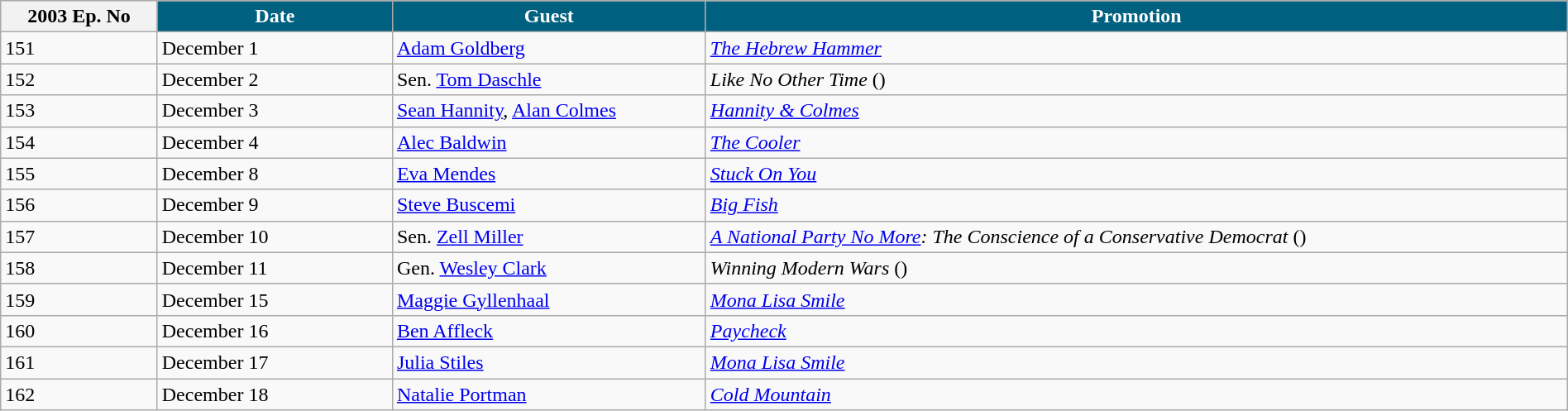<table class="wikitable" width="100%">
<tr bgcolor="#CCCCCC">
<th>2003 Ep. No</th>
<th width="15%" style="background:#006080; color:#FFFFFF">Date</th>
<th width="20%" style="background:#006080; color:#FFFFFF">Guest</th>
<th width="55%" style="background:#006080; color:#FFFFFF">Promotion</th>
</tr>
<tr>
<td>151</td>
<td>December 1</td>
<td><a href='#'>Adam Goldberg</a></td>
<td><em><a href='#'>The Hebrew Hammer</a></em></td>
</tr>
<tr>
<td>152</td>
<td>December 2</td>
<td>Sen. <a href='#'>Tom Daschle</a></td>
<td><em>Like No Other Time</em> ()</td>
</tr>
<tr>
<td>153</td>
<td>December 3</td>
<td><a href='#'>Sean Hannity</a>, <a href='#'>Alan Colmes</a></td>
<td><em><a href='#'>Hannity & Colmes</a></em></td>
</tr>
<tr>
<td>154</td>
<td>December 4</td>
<td><a href='#'>Alec Baldwin</a></td>
<td><em><a href='#'>The Cooler</a></em></td>
</tr>
<tr>
<td>155</td>
<td>December 8</td>
<td><a href='#'>Eva Mendes</a></td>
<td><em><a href='#'>Stuck On You</a></em></td>
</tr>
<tr>
<td>156</td>
<td>December 9</td>
<td><a href='#'>Steve Buscemi</a></td>
<td><em><a href='#'>Big Fish</a></em></td>
</tr>
<tr>
<td>157</td>
<td>December 10</td>
<td>Sen. <a href='#'>Zell Miller</a></td>
<td><em><a href='#'>A National Party No More</a>: The Conscience of a Conservative Democrat</em> ()</td>
</tr>
<tr>
<td>158</td>
<td>December 11</td>
<td>Gen. <a href='#'>Wesley Clark</a></td>
<td><em>Winning Modern Wars</em> ()</td>
</tr>
<tr>
<td>159</td>
<td>December 15</td>
<td><a href='#'>Maggie Gyllenhaal</a></td>
<td><em><a href='#'>Mona Lisa Smile</a></em></td>
</tr>
<tr>
<td>160</td>
<td>December 16</td>
<td><a href='#'>Ben Affleck</a></td>
<td><em><a href='#'>Paycheck</a></em></td>
</tr>
<tr>
<td>161</td>
<td>December 17</td>
<td><a href='#'>Julia Stiles</a></td>
<td><em><a href='#'>Mona Lisa Smile</a></em></td>
</tr>
<tr>
<td>162</td>
<td>December 18</td>
<td><a href='#'>Natalie Portman</a></td>
<td><em><a href='#'>Cold Mountain</a></em></td>
</tr>
</table>
